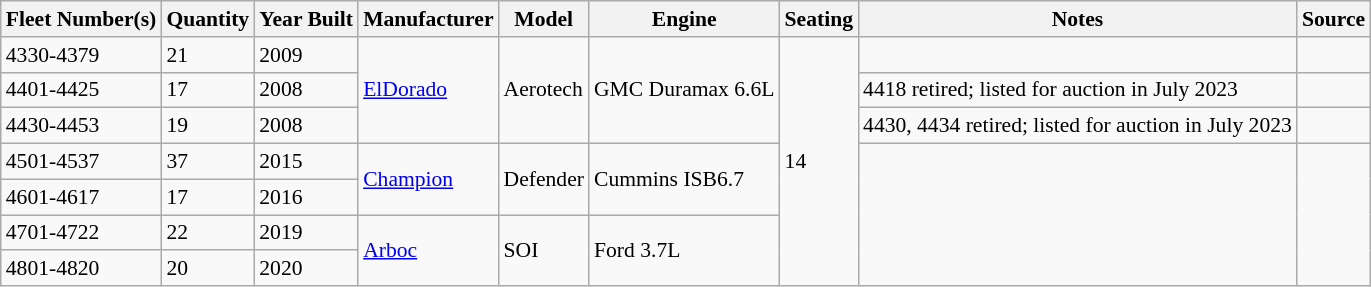<table class="wikitable" style="font-size:90%;border:1px;">
<tr>
<th>Fleet Number(s)</th>
<th>Quantity</th>
<th>Year Built</th>
<th>Manufacturer</th>
<th>Model</th>
<th>Engine</th>
<th>Seating</th>
<th>Notes</th>
<th>Source</th>
</tr>
<tr>
<td>4330-4379</td>
<td>21</td>
<td>2009</td>
<td rowspan="3"><a href='#'>ElDorado</a></td>
<td rowspan="3">Aerotech</td>
<td rowspan="3">GMC Duramax 6.6L</td>
<td rowspan="7">14</td>
<td></td>
<td></td>
</tr>
<tr>
<td>4401-4425</td>
<td>17</td>
<td>2008</td>
<td>4418 retired; listed for auction in July 2023</td>
<td></td>
</tr>
<tr>
<td>4430-4453</td>
<td>19</td>
<td>2008</td>
<td>4430, 4434 retired; listed for auction in July 2023</td>
<td></td>
</tr>
<tr>
<td>4501-4537</td>
<td>37</td>
<td>2015</td>
<td rowspan="2"><a href='#'>Champion</a></td>
<td rowspan="2">Defender</td>
<td rowspan="2">Cummins ISB6.7</td>
<td rowspan="4"></td>
<td rowspan="4"></td>
</tr>
<tr>
<td>4601-4617</td>
<td>17</td>
<td>2016</td>
</tr>
<tr>
<td>4701-4722</td>
<td>22</td>
<td>2019</td>
<td rowspan="2"><a href='#'>Arboc</a></td>
<td rowspan="2">SOI</td>
<td rowspan="2">Ford 3.7L</td>
</tr>
<tr>
<td>4801-4820</td>
<td>20</td>
<td>2020</td>
</tr>
</table>
